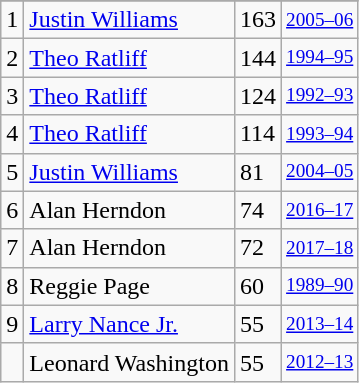<table class="wikitable">
<tr>
</tr>
<tr>
<td>1</td>
<td><a href='#'>Justin Williams</a></td>
<td>163</td>
<td style="font-size:80%;"><a href='#'>2005–06</a></td>
</tr>
<tr>
<td>2</td>
<td><a href='#'>Theo Ratliff</a></td>
<td>144</td>
<td style="font-size:80%;"><a href='#'>1994–95</a></td>
</tr>
<tr>
<td>3</td>
<td><a href='#'>Theo Ratliff</a></td>
<td>124</td>
<td style="font-size:80%;"><a href='#'>1992–93</a></td>
</tr>
<tr>
<td>4</td>
<td><a href='#'>Theo Ratliff</a></td>
<td>114</td>
<td style="font-size:80%;"><a href='#'>1993–94</a></td>
</tr>
<tr>
<td>5</td>
<td><a href='#'>Justin Williams</a></td>
<td>81</td>
<td style="font-size:80%;"><a href='#'>2004–05</a></td>
</tr>
<tr>
<td>6</td>
<td>Alan Herndon</td>
<td>74</td>
<td style="font-size:80%;"><a href='#'>2016–17</a></td>
</tr>
<tr>
<td>7</td>
<td>Alan Herndon</td>
<td>72</td>
<td style="font-size:80%;"><a href='#'>2017–18</a></td>
</tr>
<tr>
<td>8</td>
<td>Reggie Page</td>
<td>60</td>
<td style="font-size:80%;"><a href='#'>1989–90</a></td>
</tr>
<tr>
<td>9</td>
<td><a href='#'>Larry Nance Jr.</a></td>
<td>55</td>
<td style="font-size:80%;"><a href='#'>2013–14</a></td>
</tr>
<tr>
<td></td>
<td>Leonard Washington</td>
<td>55</td>
<td style="font-size:80%;"><a href='#'>2012–13</a></td>
</tr>
</table>
